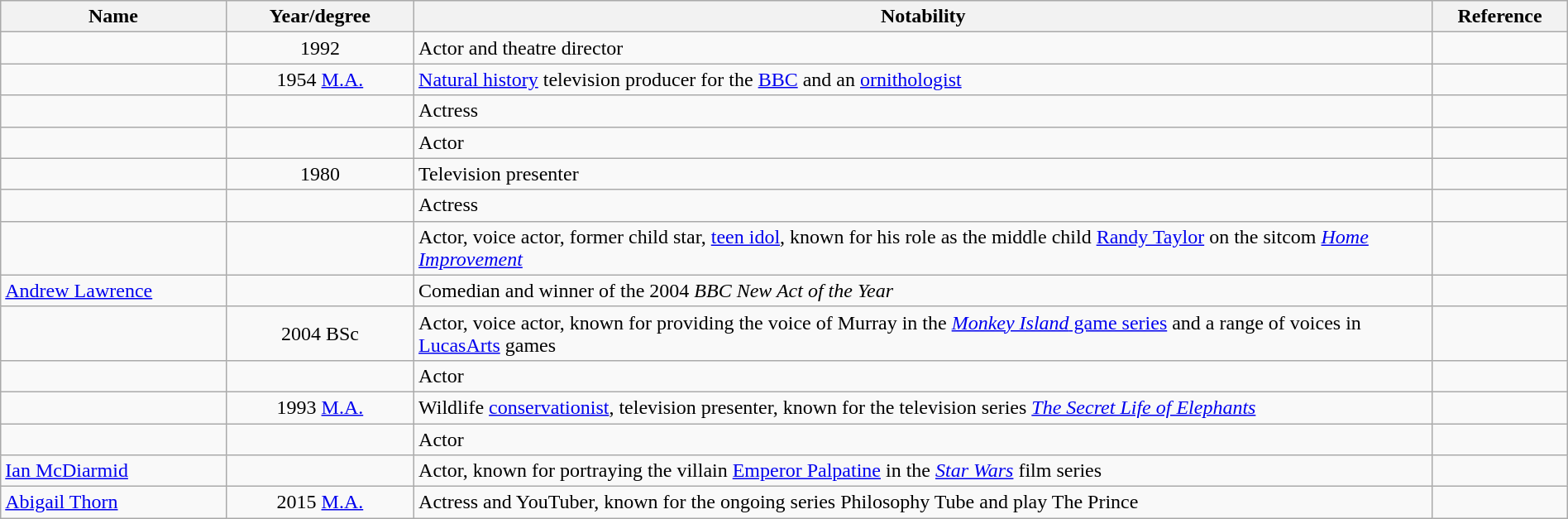<table class="wikitable sortable" style="width:100%">
<tr>
<th style="width:*;">Name</th>
<th style="width:12%;">Year/degree</th>
<th style="width:65%;" class="unsortable">Notability</th>
<th style="width:*;" class="unsortable">Reference</th>
</tr>
<tr>
<td></td>
<td style="text-align:center;">1992</td>
<td>Actor and theatre director</td>
<td style="text-align:center;"></td>
</tr>
<tr>
<td></td>
<td style="text-align:center;">1954 <a href='#'>M.A.</a></td>
<td><a href='#'>Natural history</a> television producer for the <a href='#'>BBC</a> and an <a href='#'>ornithologist</a></td>
<td style="text-align:center;"></td>
</tr>
<tr>
<td></td>
<td style="text-align:center;"></td>
<td>Actress</td>
<td style="text-align:center;"></td>
</tr>
<tr>
<td></td>
<td style="text-align:center;"></td>
<td>Actor</td>
<td style="text-align:center;"></td>
</tr>
<tr>
<td></td>
<td style="text-align:center;">1980</td>
<td>Television presenter</td>
<td style="text-align:center;"></td>
</tr>
<tr>
<td></td>
<td style="text-align:center;"></td>
<td>Actress</td>
<td style="text-align:center;"></td>
</tr>
<tr>
<td></td>
<td style="text-align:center;"></td>
<td>Actor, voice actor, former child star, <a href='#'>teen idol</a>, known for his role as the middle child <a href='#'>Randy Taylor</a> on the sitcom <em><a href='#'>Home Improvement</a></em></td>
<td style="text-align:center;"></td>
</tr>
<tr>
<td><a href='#'>Andrew Lawrence</a></td>
<td style="text-align:center;"></td>
<td>Comedian and winner of the 2004 <em>BBC New Act of the Year</em></td>
<td style="text-align:center;"></td>
</tr>
<tr>
<td></td>
<td style="text-align:center;">2004 BSc</td>
<td>Actor, voice actor, known for providing the voice of Murray in the <a href='#'><em>Monkey Island</em> game series</a> and a range of voices in <a href='#'>LucasArts</a> games</td>
<td style="text-align:center;"></td>
</tr>
<tr>
<td></td>
<td style="text-align:center;"></td>
<td>Actor</td>
<td style="text-align:center;"></td>
</tr>
<tr>
<td></td>
<td style="text-align:center;">1993 <a href='#'>M.A.</a></td>
<td>Wildlife <a href='#'>conservationist</a>, television presenter, known for the television series <em><a href='#'>The Secret Life of Elephants</a></em></td>
<td style="text-align:center;"></td>
</tr>
<tr>
<td></td>
<td style="text-align:center;"></td>
<td>Actor</td>
<td style="text-align:center;"></td>
</tr>
<tr>
<td><a href='#'>Ian McDiarmid</a></td>
<td></td>
<td>Actor, known for portraying the villain <a href='#'>Emperor Palpatine</a> in the <em><a href='#'>Star Wars</a></em> film series</td>
</tr>
<tr>
<td><a href='#'>Abigail Thorn</a></td>
<td style="text-align:center;">2015 <a href='#'>M.A.</a></td>
<td>Actress and YouTuber, known for the ongoing series Philosophy Tube and play The Prince</td>
<td></td>
</tr>
</table>
